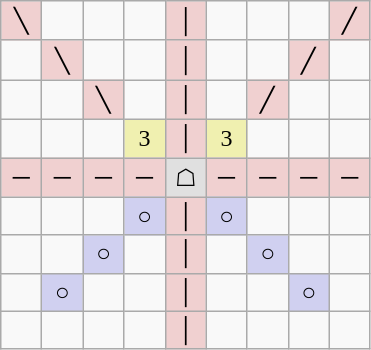<table border="1" class="wikitable">
<tr align=center>
<td width="20" style="background:#f0d0d0;">╲</td>
<td width="20"> </td>
<td width="20"> </td>
<td width="20"> </td>
<td width="20" style="background:#f0d0d0;">│</td>
<td width="20"> </td>
<td width="20"> </td>
<td width="20"> </td>
<td width="20" style="background:#f0d0d0;">╱</td>
</tr>
<tr align=center>
<td> </td>
<td style="background:#f0d0d0;">╲</td>
<td> </td>
<td> </td>
<td style="background:#f0d0d0;">│</td>
<td> </td>
<td> </td>
<td style="background:#f0d0d0;">╱</td>
<td> </td>
</tr>
<tr align=center>
<td> </td>
<td> </td>
<td style="background:#f0d0d0;">╲</td>
<td> </td>
<td style="background:#f0d0d0;">│</td>
<td> </td>
<td style="background:#f0d0d0;">╱</td>
<td> </td>
<td> </td>
</tr>
<tr align=center>
<td> </td>
<td> </td>
<td> </td>
<td style="background:#f0f0b0;">3</td>
<td style="background:#f0d0d0;">│</td>
<td style="background:#f0f0b0;">3</td>
<td> </td>
<td> </td>
<td> </td>
</tr>
<tr align=center>
<td style="background:#f0d0d0;">─</td>
<td style="background:#f0d0d0;">─</td>
<td style="background:#f0d0d0;">─</td>
<td style="background:#f0d0d0;">─</td>
<td style="background:#e0e0e0;">☖</td>
<td style="background:#f0d0d0;">─</td>
<td style="background:#f0d0d0;">─</td>
<td style="background:#f0d0d0;">─</td>
<td style="background:#f0d0d0;">─</td>
</tr>
<tr align=center>
<td> </td>
<td> </td>
<td> </td>
<td style="background:#d0d0f0;">○</td>
<td style="background:#f0d0d0;">│</td>
<td style="background:#d0d0f0;">○</td>
<td> </td>
<td> </td>
<td> </td>
</tr>
<tr align=center>
<td> </td>
<td> </td>
<td style="background:#d0d0f0;">○</td>
<td> </td>
<td style="background:#f0d0d0;">│</td>
<td> </td>
<td style="background:#d0d0f0;">○</td>
<td> </td>
<td> </td>
</tr>
<tr align=center>
<td> </td>
<td style="background:#d0d0f0;">○</td>
<td> </td>
<td> </td>
<td style="background:#f0d0d0;">│</td>
<td> </td>
<td> </td>
<td style="background:#d0d0f0;">○</td>
<td> </td>
</tr>
<tr align=center>
<td> </td>
<td> </td>
<td> </td>
<td> </td>
<td style="background:#f0d0d0;">│</td>
<td> </td>
<td> </td>
<td> </td>
<td> </td>
</tr>
</table>
